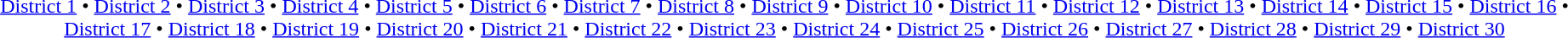<table id=toc class=toc summary=Contents>
<tr>
<td align=center><a href='#'>District 1</a> • <a href='#'>District 2</a> • <a href='#'>District 3</a> • <a href='#'>District 4</a> • <a href='#'>District 5</a> • <a href='#'>District 6</a> • <a href='#'>District 7</a> • <a href='#'>District 8</a> • <a href='#'>District 9</a> • <a href='#'>District 10</a> • <a href='#'>District 11</a> • <a href='#'>District 12</a> • <a href='#'>District 13</a> • <a href='#'>District 14</a> • <a href='#'>District 15</a> • <a href='#'>District 16</a> • <a href='#'>District 17</a> • <a href='#'>District 18</a> • <a href='#'>District 19</a> • <a href='#'>District 20</a> • <a href='#'>District 21</a> • <a href='#'>District 22</a> • <a href='#'>District 23</a> • <a href='#'>District 24</a> • <a href='#'>District 25</a> • <a href='#'>District 26</a> • <a href='#'>District 27</a> • <a href='#'>District 28</a> • <a href='#'>District 29</a> • <a href='#'>District 30</a></td>
</tr>
</table>
